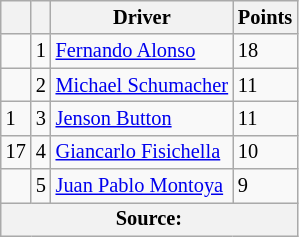<table class="wikitable" style="font-size: 85%;">
<tr>
<th></th>
<th></th>
<th>Driver</th>
<th>Points</th>
</tr>
<tr>
<td></td>
<td align="center">1</td>
<td> <a href='#'>Fernando Alonso</a></td>
<td>18</td>
</tr>
<tr>
<td></td>
<td align="center">2</td>
<td> <a href='#'>Michael Schumacher</a></td>
<td>11</td>
</tr>
<tr>
<td> 1</td>
<td align="center">3</td>
<td> <a href='#'>Jenson Button</a></td>
<td>11</td>
</tr>
<tr>
<td> 17</td>
<td align="center">4</td>
<td> <a href='#'>Giancarlo Fisichella</a></td>
<td>10</td>
</tr>
<tr>
<td></td>
<td align="center">5</td>
<td> <a href='#'>Juan Pablo Montoya</a></td>
<td>9</td>
</tr>
<tr>
<th colspan=4>Source:</th>
</tr>
</table>
